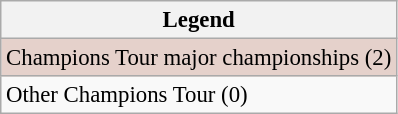<table class="wikitable" style="font-size:95%;">
<tr>
<th>Legend</th>
</tr>
<tr style="background:#e5d1cb;">
<td>Champions Tour major championships (2)</td>
</tr>
<tr>
<td>Other Champions Tour (0)</td>
</tr>
</table>
